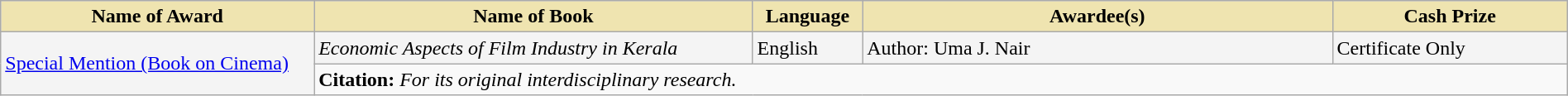<table class="wikitable" style="width:100%;">
<tr style="background-color:#F4F4F4">
<th style="background-color:#EFE4B0;width:20%;">Name of Award</th>
<th style="background-color:#EFE4B0;width:28%;">Name of Book</th>
<th style="background-color:#EFE4B0;width:7%;">Language</th>
<th style="background-color:#EFE4B0;width:30%;">Awardee(s)</th>
<th style="background-color:#EFE4B0;width:15%;">Cash Prize</th>
</tr>
<tr style="background-color:#F4F4F4">
<td rowspan="2"><a href='#'>Special Mention (Book on Cinema)</a></td>
<td><em>Economic Aspects of Film Industry in Kerala</em></td>
<td>English</td>
<td>Author: Uma J. Nair</td>
<td>Certificate Only</td>
</tr>
<tr style="background-color:#F9F9F9">
<td colspan="4"><strong>Citation:</strong> <em>For its original interdisciplinary research.</em></td>
</tr>
</table>
